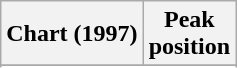<table class="wikitable sortable plainrowheaders" style="text-align:center">
<tr>
<th>Chart (1997)</th>
<th>Peak<br>position</th>
</tr>
<tr>
</tr>
<tr>
</tr>
<tr>
</tr>
<tr>
</tr>
<tr>
</tr>
<tr>
</tr>
<tr>
</tr>
<tr>
</tr>
<tr>
</tr>
</table>
